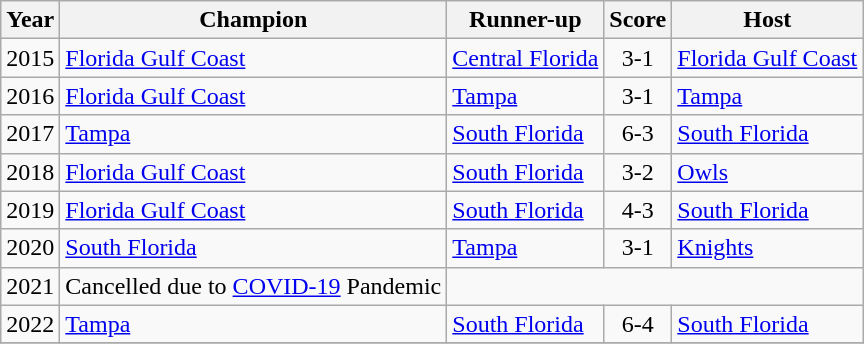<table class="wikitable">
<tr>
<th>Year</th>
<th>Champion</th>
<th>Runner-up</th>
<th>Score</th>
<th>Host</th>
</tr>
<tr>
<td>2015</td>
<td><a href='#'>Florida Gulf Coast</a></td>
<td><a href='#'>Central Florida</a></td>
<td align=center>3-1</td>
<td><a href='#'>Florida Gulf Coast</a></td>
</tr>
<tr>
<td>2016</td>
<td><a href='#'>Florida Gulf Coast</a></td>
<td><a href='#'>Tampa</a></td>
<td align=center>3-1</td>
<td><a href='#'>Tampa</a></td>
</tr>
<tr>
<td>2017</td>
<td><a href='#'>Tampa</a></td>
<td><a href='#'>South Florida</a></td>
<td align=center>6-3</td>
<td><a href='#'>South Florida</a></td>
</tr>
<tr>
<td>2018</td>
<td><a href='#'>Florida Gulf Coast</a></td>
<td><a href='#'>South Florida</a></td>
<td align=center>3-2</td>
<td><a href='#'>Owls</a></td>
</tr>
<tr>
<td>2019</td>
<td><a href='#'>Florida Gulf Coast</a></td>
<td><a href='#'>South Florida</a></td>
<td align=center>4-3</td>
<td><a href='#'>South Florida</a></td>
</tr>
<tr>
<td>2020</td>
<td><a href='#'>South Florida</a></td>
<td><a href='#'>Tampa</a></td>
<td align=center>3-1</td>
<td><a href='#'>Knights</a></td>
</tr>
<tr>
<td>2021</td>
<td>Cancelled due to <a href='#'>COVID-19</a> Pandemic</td>
</tr>
<tr>
<td>2022</td>
<td><a href='#'>Tampa</a></td>
<td><a href='#'>South Florida</a></td>
<td align=center>6-4</td>
<td><a href='#'>South Florida</a></td>
</tr>
<tr>
</tr>
</table>
